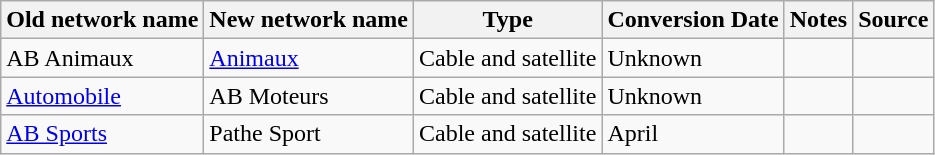<table class="wikitable">
<tr>
<th>Old network name</th>
<th>New network name</th>
<th>Type</th>
<th>Conversion Date</th>
<th>Notes</th>
<th>Source</th>
</tr>
<tr>
<td>AB Animaux</td>
<td><a href='#'>Animaux</a></td>
<td>Cable and satellite</td>
<td>Unknown</td>
<td></td>
<td></td>
</tr>
<tr>
<td><a href='#'>Automobile</a></td>
<td>AB Moteurs</td>
<td>Cable and satellite</td>
<td>Unknown</td>
<td></td>
<td></td>
</tr>
<tr>
<td><a href='#'>AB Sports</a></td>
<td>Pathe Sport</td>
<td>Cable and satellite</td>
<td>April</td>
<td></td>
<td></td>
</tr>
</table>
